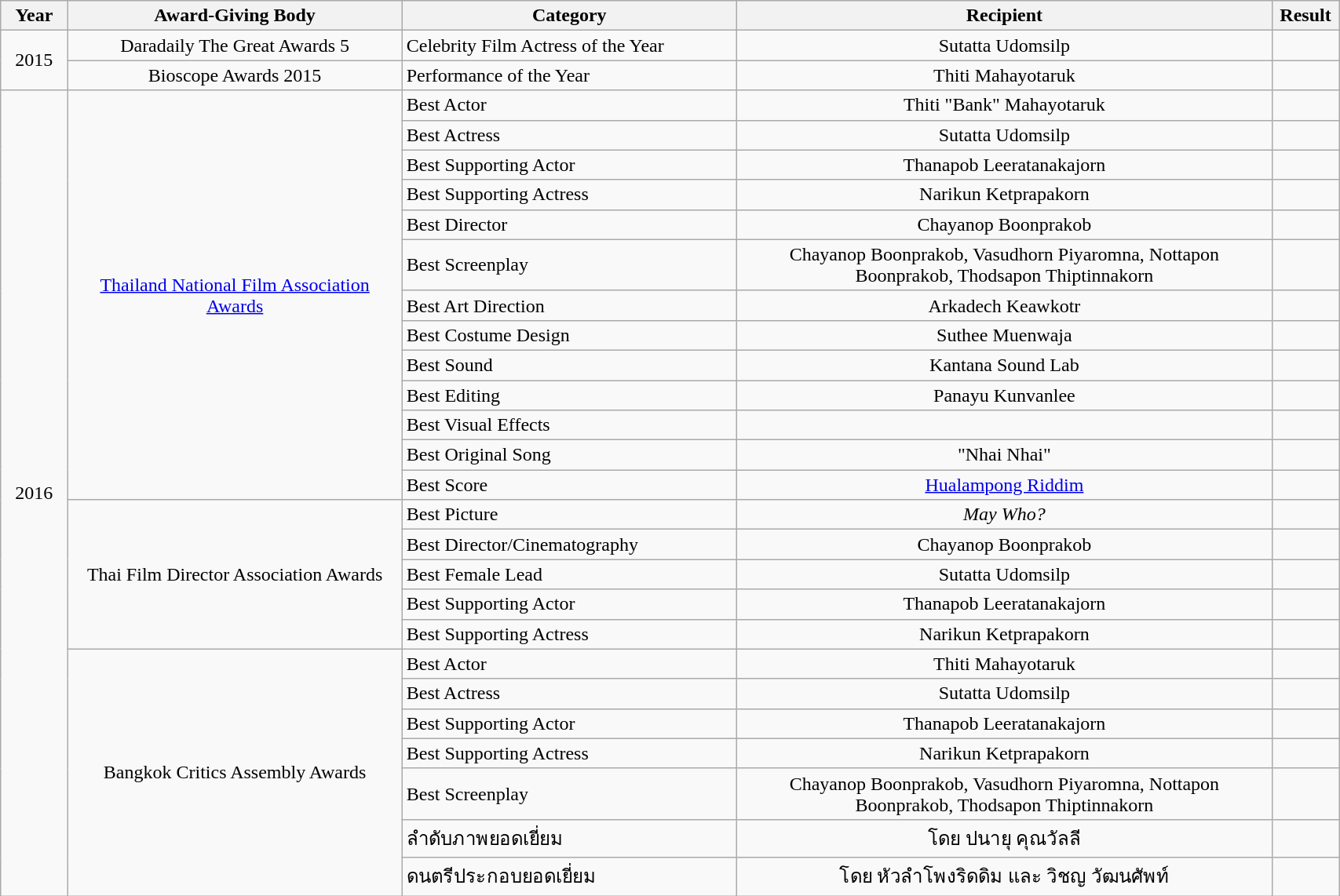<table | width="90%" class="wikitable sortable">
<tr>
<th width="5%">Year</th>
<th width="25%">Award-Giving Body</th>
<th width="25%">Category</th>
<th width="40%">Recipient</th>
<th width="5%">Result</th>
</tr>
<tr>
<td align=center rowspan=2>2015</td>
<td align=center>Daradaily The Great Awards 5</td>
<td>Celebrity Film Actress of the Year</td>
<td align="center">Sutatta Udomsilp</td>
<td></td>
</tr>
<tr>
<td align=center>Bioscope Awards 2015</td>
<td>Performance of the Year</td>
<td align=center>Thiti Mahayotaruk</td>
<td></td>
</tr>
<tr>
<td rowspan="25" align="center">2016</td>
<td rowspan="13" align=center><a href='#'>Thailand National Film Association Awards</a></td>
<td>Best Actor</td>
<td align="center">Thiti "Bank" Mahayotaruk</td>
<td></td>
</tr>
<tr>
<td>Best Actress</td>
<td align="center">Sutatta Udomsilp</td>
<td></td>
</tr>
<tr>
<td>Best Supporting Actor</td>
<td align="center">Thanapob Leeratanakajorn</td>
<td></td>
</tr>
<tr>
<td>Best Supporting Actress</td>
<td align="center">Narikun Ketprapakorn</td>
<td></td>
</tr>
<tr>
<td>Best Director</td>
<td align="center">Chayanop Boonprakob</td>
<td></td>
</tr>
<tr>
<td>Best Screenplay</td>
<td align="center">Chayanop Boonprakob, Vasudhorn Piyaromna, Nottapon Boonprakob, Thodsapon Thiptinnakorn</td>
<td></td>
</tr>
<tr>
<td>Best Art Direction</td>
<td align="center">Arkadech Keawkotr</td>
<td></td>
</tr>
<tr>
<td>Best Costume Design</td>
<td align="center">Suthee Muenwaja</td>
<td></td>
</tr>
<tr>
<td>Best Sound</td>
<td align="center">Kantana Sound Lab</td>
<td></td>
</tr>
<tr>
<td>Best Editing</td>
<td align="center">Panayu Kunvanlee</td>
<td></td>
</tr>
<tr>
<td>Best Visual Effects</td>
<td align="center"></td>
<td></td>
</tr>
<tr>
<td>Best Original Song</td>
<td align="center">"Nhai Nhai"</td>
<td></td>
</tr>
<tr>
<td>Best Score</td>
<td align="center"><a href='#'>Hualampong Riddim</a></td>
<td></td>
</tr>
<tr>
<td align=center rowspan=5>Thai Film Director Association Awards</td>
<td>Best Picture</td>
<td align=center><em>May Who?</em></td>
<td></td>
</tr>
<tr>
<td>Best Director/Cinematography</td>
<td align=center>Chayanop Boonprakob</td>
<td></td>
</tr>
<tr>
<td>Best Female Lead</td>
<td align=center>Sutatta Udomsilp</td>
<td></td>
</tr>
<tr>
<td>Best Supporting Actor</td>
<td align=center>Thanapob Leeratanakajorn</td>
<td></td>
</tr>
<tr>
<td>Best Supporting Actress</td>
<td align=center>Narikun Ketprapakorn</td>
<td></td>
</tr>
<tr>
<td align=center rowspan=7>Bangkok Critics Assembly Awards</td>
<td>Best Actor</td>
<td align=center>Thiti Mahayotaruk</td>
<td></td>
</tr>
<tr>
<td>Best Actress</td>
<td align=center>Sutatta Udomsilp</td>
<td></td>
</tr>
<tr>
<td>Best Supporting Actor</td>
<td align=center>Thanapob Leeratanakajorn</td>
<td></td>
</tr>
<tr>
<td>Best Supporting Actress</td>
<td align=center>Narikun Ketprapakorn</td>
<td></td>
</tr>
<tr>
<td>Best Screenplay</td>
<td align=center>Chayanop Boonprakob, Vasudhorn Piyaromna, Nottapon Boonprakob, Thodsapon Thiptinnakorn</td>
<td></td>
</tr>
<tr>
<td>ลำดับภาพยอดเยี่ยม</td>
<td align=center>โดย ปนายุ คุณวัลลี</td>
<td></td>
</tr>
<tr>
<td>ดนตรีประกอบยอดเยี่ยม</td>
<td align=center>โดย หัวลำโพงริดดิม และ วิชญ วัฒนศัพท์</td>
<td></td>
</tr>
</table>
